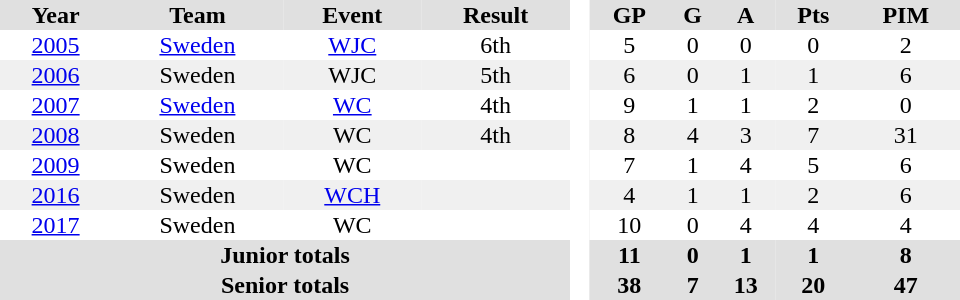<table border="0" cellpadding="1" cellspacing="0" style="text-align:center; width:40em">
<tr ALIGN="center" bgcolor="#e0e0e0">
<th>Year</th>
<th>Team</th>
<th>Event</th>
<th>Result</th>
<th rowspan="99" bgcolor="#ffffff"> </th>
<th>GP</th>
<th>G</th>
<th>A</th>
<th>Pts</th>
<th>PIM</th>
</tr>
<tr>
<td><a href='#'>2005</a></td>
<td><a href='#'>Sweden</a></td>
<td><a href='#'>WJC</a></td>
<td>6th</td>
<td>5</td>
<td>0</td>
<td>0</td>
<td>0</td>
<td>2</td>
</tr>
<tr bgcolor="#f0f0f0">
<td><a href='#'>2006</a></td>
<td>Sweden</td>
<td>WJC</td>
<td>5th</td>
<td>6</td>
<td>0</td>
<td>1</td>
<td>1</td>
<td>6</td>
</tr>
<tr>
<td><a href='#'>2007</a></td>
<td><a href='#'>Sweden</a></td>
<td><a href='#'>WC</a></td>
<td>4th</td>
<td>9</td>
<td>1</td>
<td>1</td>
<td>2</td>
<td>0</td>
</tr>
<tr bgcolor="#f0f0f0">
<td><a href='#'>2008</a></td>
<td>Sweden</td>
<td>WC</td>
<td>4th</td>
<td>8</td>
<td>4</td>
<td>3</td>
<td>7</td>
<td>31</td>
</tr>
<tr>
<td><a href='#'>2009</a></td>
<td>Sweden</td>
<td>WC</td>
<td></td>
<td>7</td>
<td>1</td>
<td>4</td>
<td>5</td>
<td>6</td>
</tr>
<tr bgcolor="#f0f0f0">
<td><a href='#'>2016</a></td>
<td>Sweden</td>
<td><a href='#'>WCH</a></td>
<td></td>
<td>4</td>
<td>1</td>
<td>1</td>
<td>2</td>
<td>6</td>
</tr>
<tr>
<td><a href='#'>2017</a></td>
<td>Sweden</td>
<td>WC</td>
<td></td>
<td>10</td>
<td>0</td>
<td>4</td>
<td>4</td>
<td>4</td>
</tr>
<tr bgcolor="#e0e0e0">
<th colspan="4">Junior totals</th>
<th>11</th>
<th>0</th>
<th>1</th>
<th>1</th>
<th>8</th>
</tr>
<tr bgcolor="#e0e0e0">
<th colspan="4">Senior totals</th>
<th>38</th>
<th>7</th>
<th>13</th>
<th>20</th>
<th>47</th>
</tr>
</table>
